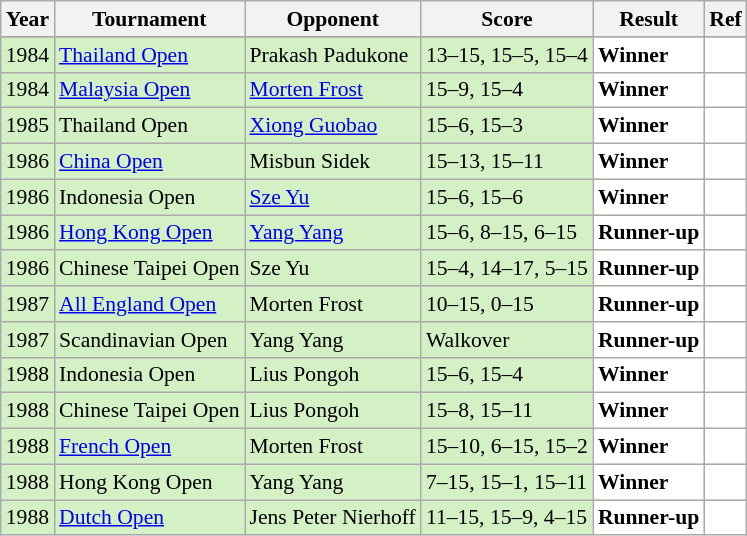<table class="sortable wikitable" style="font-size: 90%;">
<tr>
<th>Year</th>
<th>Tournament</th>
<th>Opponent</th>
<th>Score</th>
<th>Result</th>
<th>Ref</th>
</tr>
<tr>
</tr>
<tr style="background:#D4F1C5;">
<td align="center">1984</td>
<td align="left"><a href='#'>Thailand Open</a></td>
<td align="left"> Prakash Padukone</td>
<td align="left">13–15, 15–5, 15–4</td>
<td style="text-align:left; background:white"> <strong>Winner</strong></td>
<td style="text-align:center; background:white"></td>
</tr>
<tr style="background:#D4F1C5;">
<td align="center">1984</td>
<td align="left"><a href='#'>Malaysia Open</a></td>
<td align="left"> <a href='#'>Morten Frost</a></td>
<td align="left">15–9, 15–4</td>
<td style="text-align:left; background:white"> <strong>Winner</strong></td>
<td style="text-align:center; background:white"></td>
</tr>
<tr style="background:#D4F1C5;">
<td align="center">1985</td>
<td align="left">Thailand Open</td>
<td align="left"> <a href='#'>Xiong Guobao</a></td>
<td align="left">15–6, 15–3</td>
<td style="text-align:left; background:white"> <strong>Winner</strong></td>
<td style="text-align:center; background:white"></td>
</tr>
<tr style="background:#D4F1C5;">
<td align="center">1986</td>
<td align="left"><a href='#'>China Open</a></td>
<td align="left"> Misbun Sidek</td>
<td align="left">15–13, 15–11</td>
<td style="text-align:left; background:white"> <strong>Winner</strong></td>
<td style="text-align:center; background:white"></td>
</tr>
<tr style="background:#D4F1C5;">
<td align="center">1986</td>
<td align="left">Indonesia Open</td>
<td align="left"> <a href='#'>Sze Yu</a></td>
<td align="left">15–6, 15–6</td>
<td style="text-align:left; background:white"> <strong>Winner</strong></td>
<td style="text-align:center; background:white"></td>
</tr>
<tr style="background:#D4F1C5;">
<td align="center">1986</td>
<td align="left"><a href='#'>Hong Kong Open</a></td>
<td align="left"> <a href='#'>Yang Yang</a></td>
<td align="left">15–6, 8–15, 6–15</td>
<td style="text-align:left; background:white"> <strong>Runner-up</strong></td>
<td style="text-align:center; background:white"></td>
</tr>
<tr style="background:#D4F1C5;">
<td align="center">1986</td>
<td align="left">Chinese Taipei Open</td>
<td align="left"> Sze Yu</td>
<td align="left">15–4, 14–17, 5–15</td>
<td style="text-align:left; background:white"> <strong>Runner-up</strong></td>
<td style="text-align:center; background:white"></td>
</tr>
<tr style="background:#D4F1C5;">
<td align="center">1987</td>
<td align="left"><a href='#'>All England Open</a></td>
<td align="left"> Morten Frost</td>
<td align="left">10–15, 0–15</td>
<td style="text-align:left; background:white"> <strong>Runner-up</strong></td>
<td style="text-align:center; background:white"></td>
</tr>
<tr style="background:#D4F1C5;">
<td align="center">1987</td>
<td align="left">Scandinavian Open</td>
<td align="left"> Yang Yang</td>
<td align="left">Walkover</td>
<td style="text-align:left; background:white"> <strong>Runner-up</strong></td>
<td style="text-align:center; background:white"></td>
</tr>
<tr style="background:#D4F1C5;">
<td align="center">1988</td>
<td align="left">Indonesia Open</td>
<td align="left"> Lius Pongoh</td>
<td align="left">15–6, 15–4</td>
<td style="text-align:left; background:white"> <strong>Winner</strong></td>
<td style="text-align:center; background:white"></td>
</tr>
<tr style="background:#D4F1C5;">
<td align="center">1988</td>
<td align="left">Chinese Taipei Open</td>
<td align="left"> Lius Pongoh</td>
<td align="left">15–8, 15–11</td>
<td style="text-align:left; background:white"> <strong>Winner</strong></td>
<td style="text-align:center; background:white"></td>
</tr>
<tr style="background:#D4F1C5;">
<td align="center">1988</td>
<td align="left"><a href='#'>French Open</a></td>
<td align="left"> Morten Frost</td>
<td align="left">15–10, 6–15, 15–2</td>
<td style="text-align:left; background:white"> <strong>Winner</strong></td>
<td style="text-align:center; background:white"></td>
</tr>
<tr style="background:#D4F1C5;">
<td align="center">1988</td>
<td align="left">Hong Kong Open</td>
<td align="left"> Yang Yang</td>
<td align="left">7–15, 15–1, 15–11</td>
<td style="text-align:left; background:white"> <strong>Winner</strong></td>
<td style="text-align:center; background:white"></td>
</tr>
<tr style="background:#D4F1C5;">
<td align="center">1988</td>
<td align="left"><a href='#'>Dutch Open</a></td>
<td align="left"> Jens Peter Nierhoff</td>
<td align="left">11–15, 15–9, 4–15</td>
<td style="text-align:left; background:white"> <strong>Runner-up</strong></td>
<td style="text-align:center; background:white"></td>
</tr>
</table>
